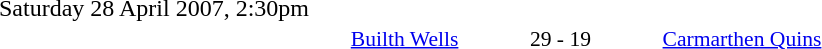<table style="width:70%;" cellspacing="1">
<tr>
<th width=35%></th>
<th width=15%></th>
<th></th>
</tr>
<tr>
<td>Saturday 28 April 2007, 2:30pm</td>
</tr>
<tr style=font-size:90%>
<td align=right><a href='#'>Builth Wells</a></td>
<td align=center>29 - 19</td>
<td><a href='#'>Carmarthen Quins</a></td>
</tr>
</table>
